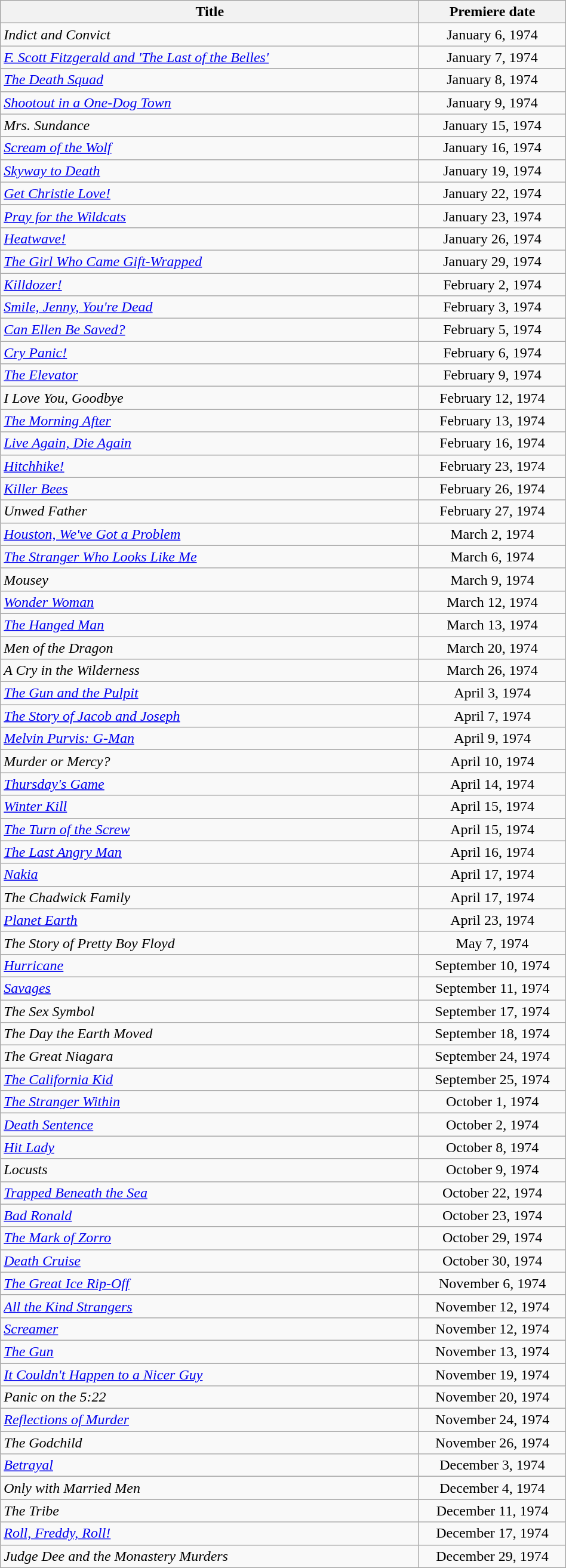<table class="wikitable plainrowheaders sortable" style="width:50%;text-align:center;">
<tr>
<th scope="col" style="width:40%;">Title</th>
<th scope="col" style="width:14%;">Premiere date</th>
</tr>
<tr>
<td scope="row" style="text-align:left;"><em>Indict and Convict</em></td>
<td>January 6, 1974</td>
</tr>
<tr>
<td scope="row" style="text-align:left;"><em><a href='#'>F. Scott Fitzgerald and 'The Last of the Belles'</a></em></td>
<td>January 7, 1974</td>
</tr>
<tr>
<td scope="row" style="text-align:left;"><em><a href='#'>The Death Squad</a></em></td>
<td>January 8, 1974</td>
</tr>
<tr>
<td scope="row" style="text-align:left;"><em><a href='#'>Shootout in a One-Dog Town</a></em></td>
<td>January 9, 1974</td>
</tr>
<tr>
<td scope="row" style="text-align:left;"><em>Mrs. Sundance</em></td>
<td>January 15, 1974</td>
</tr>
<tr>
<td scope="row" style="text-align:left;"><em><a href='#'>Scream of the Wolf</a></em></td>
<td>January 16, 1974</td>
</tr>
<tr>
<td scope="row" style="text-align:left;"><em><a href='#'>Skyway to Death</a></em></td>
<td>January 19, 1974</td>
</tr>
<tr>
<td scope="row" style="text-align:left;"><em><a href='#'>Get Christie Love!</a></em></td>
<td>January 22, 1974</td>
</tr>
<tr>
<td scope="row" style="text-align:left;"><em><a href='#'>Pray for the Wildcats</a></em></td>
<td>January 23, 1974</td>
</tr>
<tr>
<td scope="row" style="text-align:left;"><em><a href='#'>Heatwave!</a></em></td>
<td>January 26, 1974</td>
</tr>
<tr>
<td scope="row" style="text-align:left;"><em><a href='#'>The Girl Who Came Gift-Wrapped</a></em></td>
<td>January 29, 1974</td>
</tr>
<tr>
<td scope="row" style="text-align:left;"><em><a href='#'>Killdozer!</a></em></td>
<td>February 2, 1974</td>
</tr>
<tr>
<td scope="row" style="text-align:left;"><em><a href='#'>Smile, Jenny, You're Dead</a></em></td>
<td>February 3, 1974</td>
</tr>
<tr>
<td scope="row" style="text-align:left;"><em><a href='#'>Can Ellen Be Saved?</a></em></td>
<td>February 5, 1974</td>
</tr>
<tr>
<td scope="row" style="text-align:left;"><em><a href='#'>Cry Panic!</a></em></td>
<td>February 6, 1974</td>
</tr>
<tr>
<td scope="row" style="text-align:left;"><em><a href='#'>The Elevator</a></em></td>
<td>February 9, 1974</td>
</tr>
<tr>
<td scope="row" style="text-align:left;"><em>I Love You, Goodbye</em></td>
<td>February 12, 1974</td>
</tr>
<tr>
<td scope="row" style="text-align:left;"><em><a href='#'>The Morning After</a></em></td>
<td>February 13, 1974</td>
</tr>
<tr>
<td scope="row" style="text-align:left;"><em><a href='#'>Live Again, Die Again</a></em></td>
<td>February 16, 1974</td>
</tr>
<tr>
<td scope="row" style="text-align:left;"><em><a href='#'>Hitchhike!</a></em></td>
<td>February 23, 1974</td>
</tr>
<tr>
<td scope="row" style="text-align:left;"><em><a href='#'>Killer Bees</a></em></td>
<td>February 26, 1974</td>
</tr>
<tr>
<td scope="row" style="text-align:left;"><em>Unwed Father</em></td>
<td>February 27, 1974</td>
</tr>
<tr>
<td scope="row" style="text-align:left;"><em><a href='#'>Houston, We've Got a Problem</a></em></td>
<td>March 2, 1974</td>
</tr>
<tr>
<td scope="row" style="text-align:left;"><em><a href='#'>The Stranger Who Looks Like Me</a></em></td>
<td>March 6, 1974</td>
</tr>
<tr>
<td scope="row" style="text-align:left;"><em>Mousey</em></td>
<td>March 9, 1974</td>
</tr>
<tr>
<td scope="row" style="text-align:left;"><em><a href='#'>Wonder Woman</a></em></td>
<td>March 12, 1974</td>
</tr>
<tr>
<td scope="row" style="text-align:left;"><em><a href='#'>The Hanged Man</a></em></td>
<td>March 13, 1974</td>
</tr>
<tr>
<td scope="row" style="text-align:left;"><em>Men of the Dragon</em></td>
<td>March 20, 1974</td>
</tr>
<tr>
<td scope="row" style="text-align:left;"><em>A Cry in the Wilderness</em></td>
<td>March 26, 1974</td>
</tr>
<tr>
<td scope="row" style="text-align:left;"><em><a href='#'>The Gun and the Pulpit</a></em></td>
<td>April 3, 1974</td>
</tr>
<tr>
<td scope="row" style="text-align:left;"><em><a href='#'>The Story of Jacob and Joseph</a></em></td>
<td>April 7, 1974</td>
</tr>
<tr>
<td scope="row" style="text-align:left;"><em><a href='#'>Melvin Purvis: G-Man</a></em></td>
<td>April 9, 1974</td>
</tr>
<tr>
<td scope="row" style="text-align:left;"><em>Murder or Mercy?</em></td>
<td>April 10, 1974</td>
</tr>
<tr>
<td scope="row" style="text-align:left;"><em><a href='#'>Thursday's Game</a></em></td>
<td>April 14, 1974</td>
</tr>
<tr>
<td scope="row" style="text-align:left;"><em><a href='#'>Winter Kill</a></em></td>
<td>April 15, 1974</td>
</tr>
<tr>
<td scope="row" style="text-align:left;"><em><a href='#'>The Turn of the Screw</a></em></td>
<td>April 15, 1974</td>
</tr>
<tr>
<td scope="row" style="text-align:left;"><em><a href='#'>The Last Angry Man</a></em></td>
<td>April 16, 1974</td>
</tr>
<tr>
<td scope="row" style="text-align:left;"><em><a href='#'>Nakia</a></em></td>
<td>April 17, 1974</td>
</tr>
<tr>
<td scope="row" style="text-align:left;"><em>The Chadwick Family</em></td>
<td>April 17, 1974</td>
</tr>
<tr>
<td scope="row" style="text-align:left;"><em><a href='#'>Planet Earth</a></em></td>
<td>April 23, 1974</td>
</tr>
<tr>
<td scope="row" style="text-align:left;"><em>The Story of Pretty Boy Floyd</em></td>
<td>May 7, 1974</td>
</tr>
<tr>
<td scope="row" style="text-align:left;"><em><a href='#'>Hurricane</a></em></td>
<td>September 10, 1974</td>
</tr>
<tr>
<td scope="row" style="text-align:left;"><em><a href='#'>Savages</a></em></td>
<td>September 11, 1974</td>
</tr>
<tr>
<td scope="row" style="text-align:left;"><em>The Sex Symbol</em></td>
<td>September 17, 1974</td>
</tr>
<tr>
<td scope="row" style="text-align:left;"><em>The Day the Earth Moved</em></td>
<td>September 18, 1974</td>
</tr>
<tr>
<td scope="row" style="text-align:left;"><em>The Great Niagara</em></td>
<td>September 24, 1974</td>
</tr>
<tr>
<td scope="row" style="text-align:left;"><em><a href='#'>The California Kid</a></em></td>
<td>September 25, 1974</td>
</tr>
<tr>
<td scope="row" style="text-align:left;"><em><a href='#'>The Stranger Within</a></em></td>
<td>October 1, 1974</td>
</tr>
<tr>
<td scope="row" style="text-align:left;"><em><a href='#'>Death Sentence</a></em></td>
<td>October 2, 1974</td>
</tr>
<tr>
<td scope="row" style="text-align:left;"><em><a href='#'>Hit Lady</a></em></td>
<td>October 8, 1974</td>
</tr>
<tr>
<td scope="row" style="text-align:left;"><em>Locusts</em></td>
<td>October 9, 1974</td>
</tr>
<tr>
<td scope="row" style="text-align:left;"><em><a href='#'>Trapped Beneath the Sea</a></em></td>
<td>October 22, 1974</td>
</tr>
<tr>
<td scope="row" style="text-align:left;"><em><a href='#'>Bad Ronald</a></em></td>
<td>October 23, 1974</td>
</tr>
<tr>
<td scope="row" style="text-align:left;"><em><a href='#'>The Mark of Zorro</a></em></td>
<td>October 29, 1974</td>
</tr>
<tr>
<td scope="row" style="text-align:left;"><em><a href='#'>Death Cruise</a></em></td>
<td>October 30, 1974</td>
</tr>
<tr>
<td scope="row" style="text-align:left;"><em><a href='#'>The Great Ice Rip-Off</a></em></td>
<td>November 6, 1974</td>
</tr>
<tr>
<td scope="row" style="text-align:left;"><em><a href='#'>All the Kind Strangers</a></em></td>
<td>November 12, 1974</td>
</tr>
<tr>
<td scope="row" style="text-align:left;"><em><a href='#'>Screamer</a></em></td>
<td>November 12, 1974</td>
</tr>
<tr>
<td scope="row" style="text-align:left;"><em><a href='#'>The Gun</a></em></td>
<td>November 13, 1974</td>
</tr>
<tr>
<td scope="row" style="text-align:left;"><em><a href='#'>It Couldn't Happen to a Nicer Guy</a></em></td>
<td>November 19, 1974</td>
</tr>
<tr>
<td scope="row" style="text-align:left;"><em>Panic on the 5:22</em></td>
<td>November 20, 1974</td>
</tr>
<tr>
<td scope="row" style="text-align:left;"><em><a href='#'>Reflections of Murder</a></em></td>
<td>November 24, 1974</td>
</tr>
<tr>
<td scope="row" style="text-align:left;"><em>The Godchild</em></td>
<td>November 26, 1974</td>
</tr>
<tr>
<td scope="row" style="text-align:left;"><em><a href='#'>Betrayal</a></em></td>
<td>December 3, 1974</td>
</tr>
<tr>
<td scope="row" style="text-align:left;"><em>Only with Married Men</em></td>
<td>December 4, 1974</td>
</tr>
<tr>
<td scope="row" style="text-align:left;"><em>The Tribe</em></td>
<td>December 11, 1974</td>
</tr>
<tr>
<td scope="row" style="text-align:left;"><em><a href='#'>Roll, Freddy, Roll!</a></em></td>
<td>December 17, 1974</td>
</tr>
<tr>
<td scope="row" style="text-align:left;"><em>Judge Dee and the Monastery Murders</em></td>
<td>December 29, 1974</td>
</tr>
</table>
